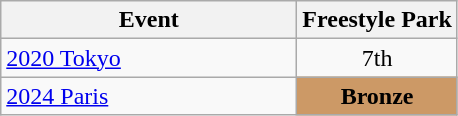<table class="wikitable" style="text-align: center;">
<tr ">
<th style="width:190px;">Event</th>
<th>Freestyle Park</th>
</tr>
<tr>
<td align=left> <a href='#'>2020 Tokyo</a></td>
<td>7th</td>
</tr>
<tr>
<td align=left> <a href='#'>2024 Paris</a></td>
<td style="background:#cc9966"><strong>Bronze</strong></td>
</tr>
</table>
